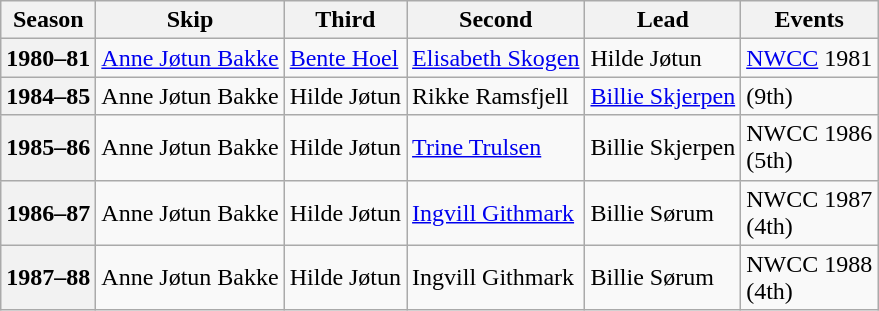<table class="wikitable">
<tr>
<th scope="col">Season</th>
<th scope="col">Skip</th>
<th scope="col">Third</th>
<th scope="col">Second</th>
<th scope="col">Lead</th>
<th scope="col">Events</th>
</tr>
<tr>
<th scope="row">1980–81</th>
<td><a href='#'>Anne Jøtun Bakke</a></td>
<td><a href='#'>Bente Hoel</a></td>
<td><a href='#'>Elisabeth Skogen</a></td>
<td>Hilde Jøtun</td>
<td><a href='#'>NWCC</a> 1981 <br> </td>
</tr>
<tr>
<th scope="row">1984–85</th>
<td>Anne Jøtun Bakke</td>
<td>Hilde Jøtun</td>
<td>Rikke Ramsfjell</td>
<td><a href='#'>Billie Skjerpen</a></td>
<td> (9th)</td>
</tr>
<tr>
<th scope="row">1985–86</th>
<td>Anne Jøtun Bakke</td>
<td>Hilde Jøtun</td>
<td><a href='#'>Trine Trulsen</a></td>
<td>Billie Skjerpen</td>
<td>NWCC 1986 <br> (5th)</td>
</tr>
<tr>
<th scope="row">1986–87</th>
<td>Anne Jøtun Bakke</td>
<td>Hilde Jøtun</td>
<td><a href='#'>Ingvill Githmark</a></td>
<td>Billie Sørum</td>
<td>NWCC 1987 <br> (4th)</td>
</tr>
<tr>
<th scope="row">1987–88</th>
<td>Anne Jøtun Bakke</td>
<td>Hilde Jøtun</td>
<td>Ingvill Githmark</td>
<td>Billie Sørum</td>
<td>NWCC 1988 <br> (4th)</td>
</tr>
</table>
